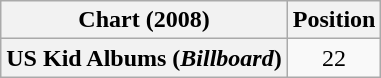<table class="wikitable plainrowheaders" style="text-align:center">
<tr>
<th scope="col">Chart (2008)</th>
<th scope="col">Position</th>
</tr>
<tr>
<th scope="row">US Kid Albums (<em>Billboard</em>)</th>
<td>22</td>
</tr>
</table>
